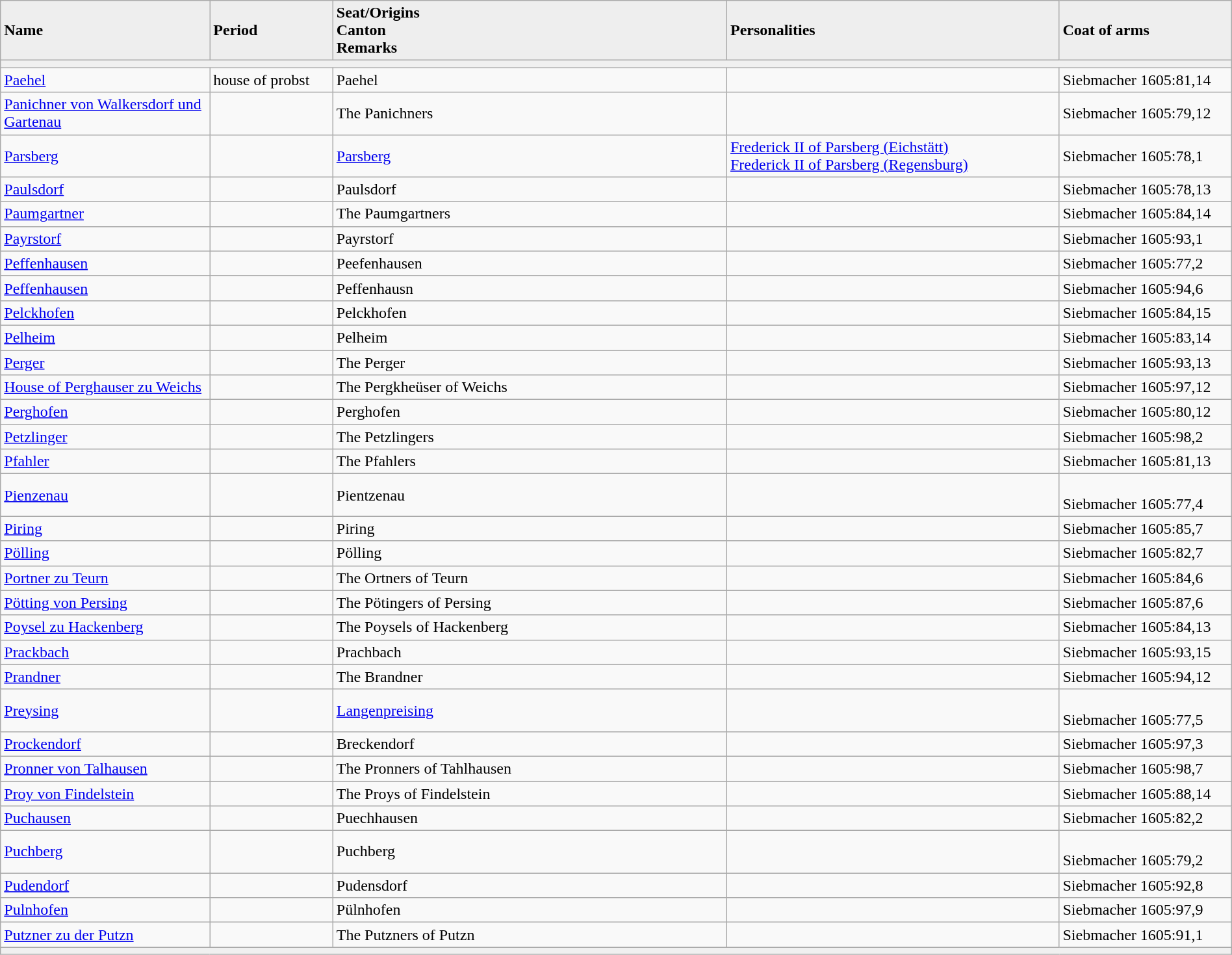<table class="wikitable" width="100%">
<tr>
<td style="background:#EEEEEE;" ! width="17%"><strong>Name</strong></td>
<td style="background:#EEEEEE;" ! width="10%"><strong>Period</strong></td>
<td style="background:#EEEEEE;" ! width="32%"><strong>Seat/Origins <br> Canton <br> Remarks</strong></td>
<td style="background:#EEEEEE;" ! width="27%"><strong>Personalities</strong></td>
<td style="background:#EEEEEE;" ! width="14%"><strong>Coat of arms</strong></td>
</tr>
<tr>
<td colspan="5" align="left" style="background:#f0f0f0;"></td>
</tr>
<tr>
<td><a href='#'>Paehel</a></td>
<td>house of probst</td>
<td>Paehel</td>
<td></td>
<td>Siebmacher 1605:81,14</td>
</tr>
<tr>
<td><a href='#'>Panichner von Walkersdorf und Gartenau</a></td>
<td></td>
<td>The Panichners</td>
<td></td>
<td>Siebmacher 1605:79,12</td>
</tr>
<tr>
<td><a href='#'>Parsberg</a></td>
<td></td>
<td><a href='#'>Parsberg</a></td>
<td><a href='#'>Frederick II of Parsberg (Eichstätt)</a> <br> <a href='#'>Frederick II of Parsberg (Regensburg)</a></td>
<td>Siebmacher 1605:78,1</td>
</tr>
<tr>
<td><a href='#'>Paulsdorf</a></td>
<td></td>
<td>Paulsdorf</td>
<td></td>
<td>Siebmacher 1605:78,13</td>
</tr>
<tr>
<td><a href='#'>Paumgartner</a></td>
<td></td>
<td>The Paumgartners</td>
<td></td>
<td>Siebmacher 1605:84,14</td>
</tr>
<tr>
<td><a href='#'>Payrstorf</a></td>
<td></td>
<td>Payrstorf</td>
<td></td>
<td>Siebmacher 1605:93,1</td>
</tr>
<tr>
<td><a href='#'>Peffenhausen</a></td>
<td></td>
<td>Peefenhausen</td>
<td></td>
<td>Siebmacher 1605:77,2</td>
</tr>
<tr>
<td><a href='#'>Peffenhausen</a></td>
<td></td>
<td>Peffenhausn</td>
<td></td>
<td>Siebmacher 1605:94,6</td>
</tr>
<tr>
<td><a href='#'>Pelckhofen</a></td>
<td></td>
<td>Pelckhofen</td>
<td></td>
<td>Siebmacher 1605:84,15</td>
</tr>
<tr>
<td><a href='#'>Pelheim</a></td>
<td></td>
<td>Pelheim</td>
<td></td>
<td>Siebmacher 1605:83,14</td>
</tr>
<tr>
<td><a href='#'>Perger</a></td>
<td></td>
<td>The Perger</td>
<td></td>
<td>Siebmacher 1605:93,13</td>
</tr>
<tr>
<td><a href='#'>House of Perghauser zu Weichs</a></td>
<td></td>
<td>The Pergkheüser of Weichs</td>
<td></td>
<td>Siebmacher 1605:97,12</td>
</tr>
<tr>
<td><a href='#'>Perghofen</a></td>
<td></td>
<td>Perghofen</td>
<td></td>
<td>Siebmacher 1605:80,12</td>
</tr>
<tr>
<td><a href='#'>Petzlinger</a></td>
<td></td>
<td>The Petzlingers</td>
<td></td>
<td>Siebmacher 1605:98,2</td>
</tr>
<tr>
<td><a href='#'>Pfahler</a></td>
<td></td>
<td>The Pfahlers</td>
<td></td>
<td>Siebmacher 1605:81,13</td>
</tr>
<tr>
<td><a href='#'>Pienzenau</a></td>
<td></td>
<td>Pientzenau</td>
<td></td>
<td> <br> Siebmacher 1605:77,4</td>
</tr>
<tr>
<td><a href='#'>Piring</a></td>
<td></td>
<td>Piring</td>
<td></td>
<td>Siebmacher 1605:85,7</td>
</tr>
<tr>
<td><a href='#'>Pölling</a></td>
<td></td>
<td>Pölling</td>
<td></td>
<td>Siebmacher 1605:82,7</td>
</tr>
<tr>
<td><a href='#'>Portner zu Teurn</a></td>
<td></td>
<td>The Ortners of Teurn</td>
<td></td>
<td>Siebmacher 1605:84,6</td>
</tr>
<tr>
<td><a href='#'>Pötting von Persing</a></td>
<td></td>
<td>The Pötingers of Persing</td>
<td></td>
<td>Siebmacher 1605:87,6</td>
</tr>
<tr>
<td><a href='#'>Poysel zu Hackenberg</a></td>
<td></td>
<td>The Poysels of Hackenberg</td>
<td></td>
<td>Siebmacher 1605:84,13</td>
</tr>
<tr>
<td><a href='#'>Prackbach</a></td>
<td></td>
<td>Prachbach</td>
<td></td>
<td>Siebmacher 1605:93,15</td>
</tr>
<tr>
<td><a href='#'>Prandner</a></td>
<td></td>
<td>The Brandner</td>
<td></td>
<td>Siebmacher 1605:94,12</td>
</tr>
<tr>
<td><a href='#'>Preysing</a></td>
<td></td>
<td><a href='#'>Langenpreising</a></td>
<td></td>
<td> <br> Siebmacher 1605:77,5</td>
</tr>
<tr>
<td><a href='#'>Prockendorf</a></td>
<td></td>
<td>Breckendorf</td>
<td></td>
<td>Siebmacher 1605:97,3</td>
</tr>
<tr>
<td><a href='#'>Pronner von Talhausen</a></td>
<td></td>
<td>The Pronners of Tahlhausen</td>
<td></td>
<td>Siebmacher 1605:98,7</td>
</tr>
<tr>
<td><a href='#'>Proy von Findelstein</a></td>
<td></td>
<td>The Proys of Findelstein</td>
<td></td>
<td>Siebmacher 1605:88,14</td>
</tr>
<tr>
<td><a href='#'>Puchausen</a></td>
<td></td>
<td>Puechhausen</td>
<td></td>
<td>Siebmacher 1605:82,2</td>
</tr>
<tr>
<td><a href='#'>Puchberg</a></td>
<td></td>
<td>Puchberg</td>
<td></td>
<td> <br> Siebmacher 1605:79,2</td>
</tr>
<tr>
<td><a href='#'>Pudendorf</a></td>
<td></td>
<td>Pudensdorf</td>
<td></td>
<td>Siebmacher 1605:92,8</td>
</tr>
<tr>
<td><a href='#'>Pulnhofen</a></td>
<td></td>
<td>Pülnhofen</td>
<td></td>
<td>Siebmacher 1605:97,9</td>
</tr>
<tr>
<td><a href='#'>Putzner zu der Putzn</a></td>
<td></td>
<td>The Putzners of Putzn</td>
<td></td>
<td>Siebmacher 1605:91,1</td>
</tr>
<tr>
<td colspan="5" align="left" style="background:#f0f0f0;"></td>
</tr>
</table>
